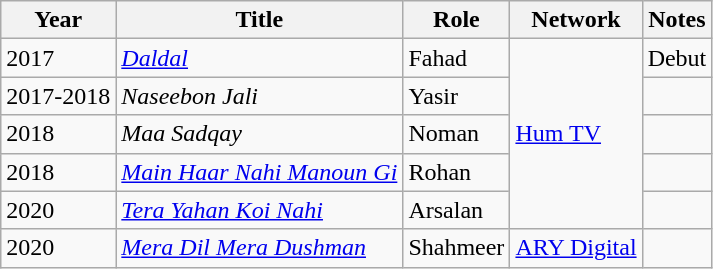<table class="wikitable">
<tr>
<th>Year</th>
<th>Title</th>
<th>Role</th>
<th>Network</th>
<th>Notes</th>
</tr>
<tr>
<td>2017</td>
<td><em><a href='#'>Daldal</a></em></td>
<td>Fahad</td>
<td Rowspan=5><a href='#'>Hum TV</a></td>
<td>Debut</td>
</tr>
<tr>
<td>2017-2018</td>
<td><em>Naseebon Jali</em></td>
<td>Yasir</td>
<td></td>
</tr>
<tr>
<td>2018</td>
<td><em>Maa Sadqay</em></td>
<td>Noman</td>
<td></td>
</tr>
<tr>
<td>2018</td>
<td><em><a href='#'>Main Haar Nahi Manoun Gi</a></em></td>
<td>Rohan</td>
<td></td>
</tr>
<tr>
<td>2020</td>
<td><em><a href='#'>Tera Yahan Koi Nahi</a></em></td>
<td>Arsalan</td>
<td></td>
</tr>
<tr>
<td>2020</td>
<td><em><a href='#'>Mera Dil Mera Dushman</a></em></td>
<td>Shahmeer</td>
<td><a href='#'>ARY Digital</a></td>
<td></td>
</tr>
</table>
